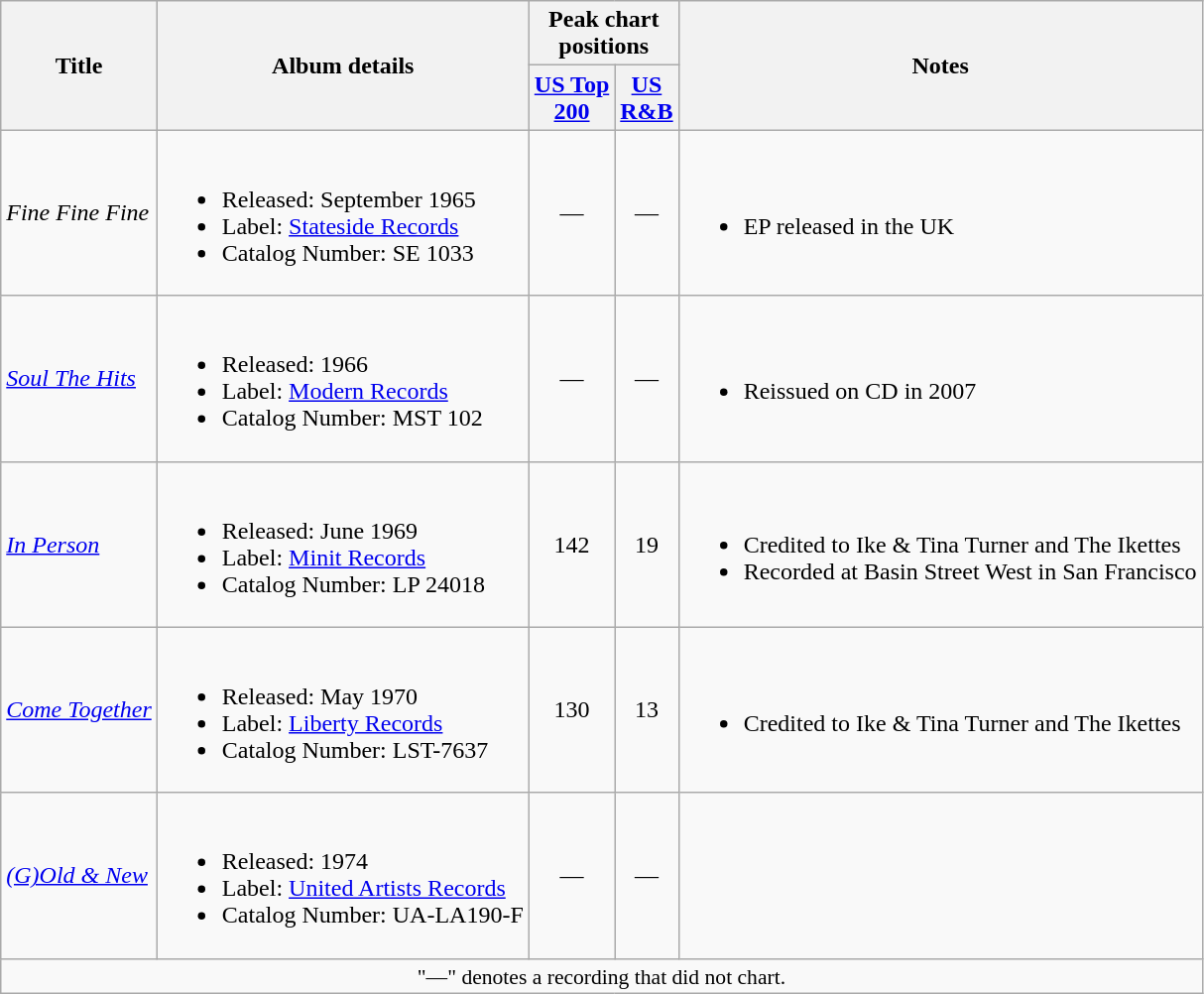<table class="wikitable">
<tr>
<th scope="col" rowspan="2">Title</th>
<th scope="col" rowspan="2">Album details</th>
<th scope="col" colspan="2">Peak chart<br>positions</th>
<th scope="col" rowspan="2">Notes</th>
</tr>
<tr>
<th scope="col"><a href='#'>US Top<br>200</a></th>
<th scope="col"><a href='#'>US<br>R&B</a></th>
</tr>
<tr>
<td><em>Fine Fine Fine</em></td>
<td><br><ul><li>Released: September 1965</li><li>Label: <a href='#'>Stateside Records</a></li><li>Catalog Number: SE 1033</li></ul></td>
<td align="center">—</td>
<td align="center">—</td>
<td><br><ul><li>EP released in the UK</li></ul></td>
</tr>
<tr>
<td><em><a href='#'>Soul The Hits</a></em></td>
<td><br><ul><li>Released: 1966</li><li>Label: <a href='#'>Modern Records</a></li><li>Catalog Number: MST 102</li></ul></td>
<td align="center">—</td>
<td align="center">—</td>
<td><br><ul><li>Reissued on CD in 2007</li></ul></td>
</tr>
<tr>
<td><em><a href='#'>In Person</a></em></td>
<td><br><ul><li>Released: June 1969</li><li>Label: <a href='#'>Minit Records</a></li><li>Catalog Number: LP 24018</li></ul></td>
<td align="center">142</td>
<td align="center">19</td>
<td><br><ul><li>Credited to Ike & Tina Turner and The Ikettes</li><li>Recorded at Basin Street West in San Francisco</li></ul></td>
</tr>
<tr>
<td><em><a href='#'>Come Together</a></em></td>
<td><br><ul><li>Released: May 1970</li><li>Label: <a href='#'>Liberty Records</a></li><li>Catalog Number: LST-7637</li></ul></td>
<td align="center">130</td>
<td align="center">13</td>
<td><br><ul><li>Credited to Ike & Tina Turner and The Ikettes</li></ul></td>
</tr>
<tr>
<td><em><a href='#'>(G)Old & New</a></em></td>
<td><br><ul><li>Released: 1974</li><li>Label: <a href='#'>United Artists Records</a></li><li>Catalog Number: UA-LA190-F</li></ul></td>
<td align="center">—</td>
<td align="center">—</td>
<td></td>
</tr>
<tr>
<td colspan="9" style="text-align:center; font-size:90%;">"—" denotes a recording that did not chart.</td>
</tr>
</table>
